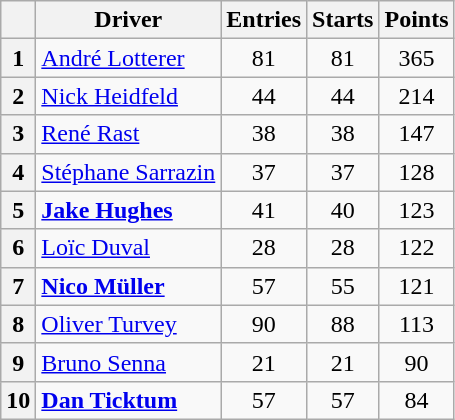<table class="wikitable" style="text-align:center">
<tr>
<th></th>
<th>Driver</th>
<th>Entries</th>
<th>Starts</th>
<th>Points</th>
</tr>
<tr>
<th>1</th>
<td align=left> <a href='#'>André Lotterer</a></td>
<td>81</td>
<td>81</td>
<td>365</td>
</tr>
<tr>
<th>2</th>
<td align=left> <a href='#'>Nick Heidfeld</a></td>
<td>44</td>
<td>44</td>
<td>214</td>
</tr>
<tr>
<th>3</th>
<td align="left"> <a href='#'>René Rast</a></td>
<td>38</td>
<td>38</td>
<td>147</td>
</tr>
<tr>
<th>4</th>
<td align=left> <a href='#'>Stéphane Sarrazin</a></td>
<td>37</td>
<td>37</td>
<td>128</td>
</tr>
<tr>
<th>5</th>
<td align="left"> <strong><a href='#'>Jake Hughes</a></strong></td>
<td>41</td>
<td>40</td>
<td>123</td>
</tr>
<tr>
<th>6</th>
<td align=left> <a href='#'>Loïc Duval</a></td>
<td>28</td>
<td>28</td>
<td>122</td>
</tr>
<tr>
<th>7</th>
<td align="left"> <strong><a href='#'>Nico Müller</a></strong></td>
<td>57</td>
<td>55</td>
<td>121</td>
</tr>
<tr>
<th>8</th>
<td align="left"> <a href='#'>Oliver Turvey</a></td>
<td>90</td>
<td>88</td>
<td>113</td>
</tr>
<tr>
<th>9</th>
<td align="left"> <a href='#'>Bruno Senna</a></td>
<td>21</td>
<td>21</td>
<td>90</td>
</tr>
<tr>
<th>10</th>
<td align="left"> <strong><a href='#'>Dan Ticktum</a></strong></td>
<td>57</td>
<td>57</td>
<td>84</td>
</tr>
</table>
